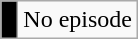<table class="wikitable">
<tr>
<td style="background:black;"> </td>
<td>No episode</td>
</tr>
</table>
